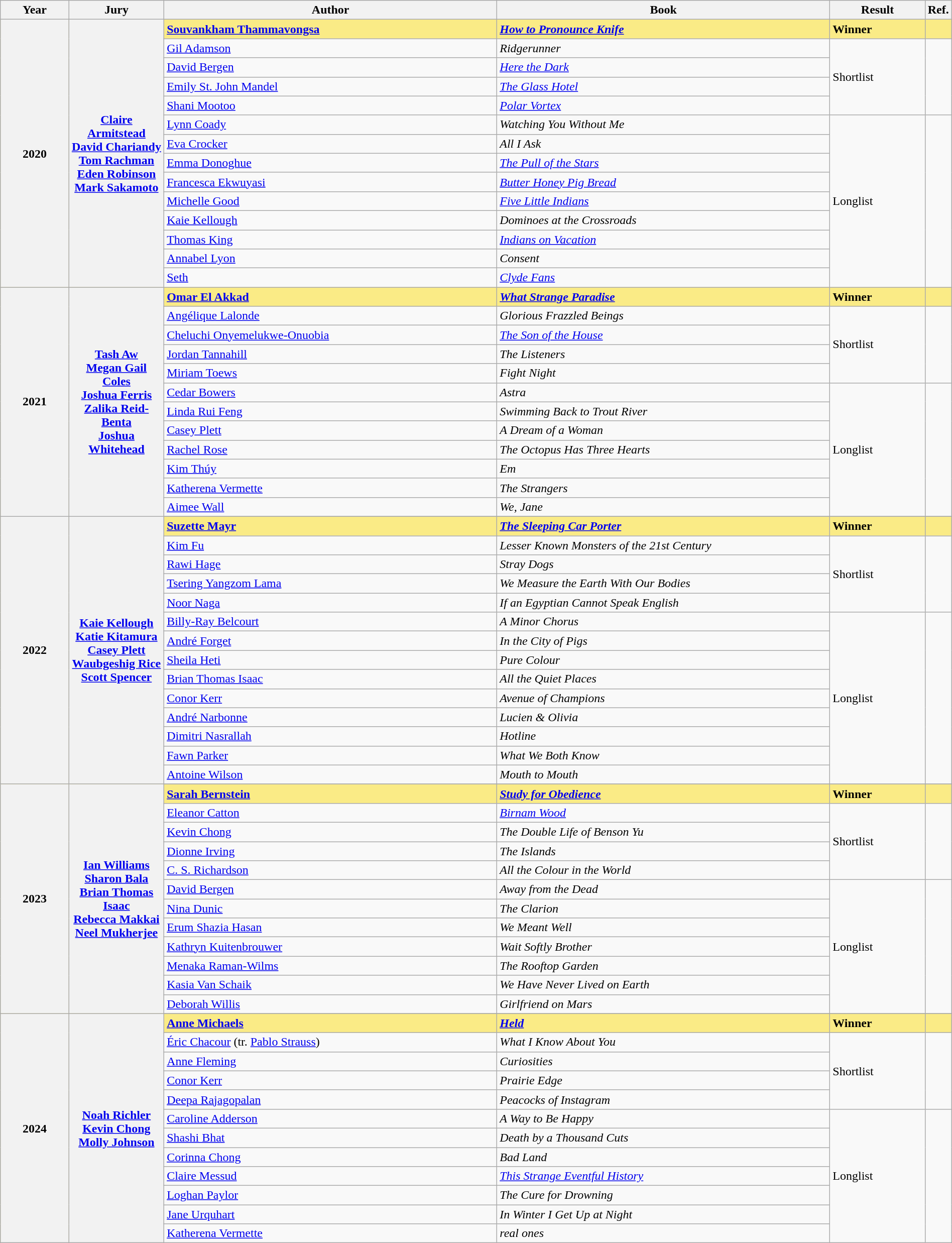<table class="wikitable" width="100%">
<tr>
<th>Year</th>
<th width=10%>Jury</th>
<th width=35%>Author</th>
<th width=35%>Book</th>
<th width=10%>Result</th>
<th width=2%>Ref.</th>
</tr>
<tr style="background:#FAEB86">
<th rowspan="14">2020</th>
<th rowspan="14"><a href='#'>Claire Armitstead</a><br><a href='#'>David Chariandy</a><br><a href='#'>Tom Rachman</a><br><a href='#'>Eden Robinson</a><br><a href='#'>Mark Sakamoto</a></th>
<td><strong><a href='#'>Souvankham Thammavongsa</a></strong></td>
<td><strong><em><a href='#'>How to Pronounce Knife</a></em></strong></td>
<td><strong>Winner</strong></td>
<td></td>
</tr>
<tr>
<td><a href='#'>Gil Adamson</a></td>
<td><em>Ridgerunner</em></td>
<td rowspan="4">Shortlist</td>
<td rowspan="4"></td>
</tr>
<tr>
<td><a href='#'>David Bergen</a></td>
<td><em><a href='#'>Here the Dark</a></em></td>
</tr>
<tr>
<td><a href='#'>Emily St. John Mandel</a></td>
<td><em><a href='#'>The Glass Hotel</a></em></td>
</tr>
<tr>
<td><a href='#'>Shani Mootoo</a></td>
<td><em><a href='#'>Polar Vortex</a></em></td>
</tr>
<tr>
<td><a href='#'>Lynn Coady</a></td>
<td><em>Watching You Without Me</em></td>
<td rowspan="9">Longlist</td>
<td rowspan="9"></td>
</tr>
<tr>
<td><a href='#'>Eva Crocker</a></td>
<td><em>All I Ask</em></td>
</tr>
<tr>
<td><a href='#'>Emma Donoghue</a></td>
<td><em><a href='#'>The Pull of the Stars</a></em></td>
</tr>
<tr>
<td><a href='#'>Francesca Ekwuyasi</a></td>
<td><em><a href='#'>Butter Honey Pig Bread</a></em></td>
</tr>
<tr>
<td><a href='#'>Michelle Good</a></td>
<td><em><a href='#'>Five Little Indians</a></em></td>
</tr>
<tr>
<td><a href='#'>Kaie Kellough</a></td>
<td><em>Dominoes at the Crossroads</em></td>
</tr>
<tr>
<td><a href='#'>Thomas King</a></td>
<td><em><a href='#'>Indians on Vacation</a></em></td>
</tr>
<tr>
<td><a href='#'>Annabel Lyon</a></td>
<td><em>Consent</em></td>
</tr>
<tr>
<td><a href='#'>Seth</a></td>
<td><em><a href='#'>Clyde Fans</a></em></td>
</tr>
<tr style="background:#FAEB86">
<th rowspan="12">2021</th>
<th rowspan="12"><a href='#'>Tash Aw</a><br><a href='#'>Megan Gail Coles</a><br><a href='#'>Joshua Ferris</a><br><a href='#'>Zalika Reid-Benta</a><br><a href='#'>Joshua Whitehead</a></th>
<td><strong><a href='#'>Omar El Akkad</a></strong></td>
<td><strong><em><a href='#'>What Strange Paradise</a></em></strong></td>
<td><strong>Winner</strong></td>
<td></td>
</tr>
<tr>
<td><a href='#'>Angélique Lalonde</a></td>
<td><em>Glorious Frazzled Beings</em></td>
<td rowspan="4">Shortlist</td>
<td rowspan="4"></td>
</tr>
<tr>
<td><a href='#'>Cheluchi Onyemelukwe-Onuobia</a></td>
<td><em><a href='#'>The Son of the House</a></em></td>
</tr>
<tr>
<td><a href='#'>Jordan Tannahill</a></td>
<td><em>The Listeners</em></td>
</tr>
<tr>
<td><a href='#'>Miriam Toews</a></td>
<td><em>Fight Night</em></td>
</tr>
<tr>
<td><a href='#'>Cedar Bowers</a></td>
<td><em>Astra</em></td>
<td rowspan="7">Longlist</td>
<td rowspan="7"></td>
</tr>
<tr>
<td><a href='#'>Linda Rui Feng</a></td>
<td><em>Swimming Back to Trout River</em></td>
</tr>
<tr>
<td><a href='#'>Casey Plett</a></td>
<td><em>A Dream of a Woman</em></td>
</tr>
<tr>
<td><a href='#'>Rachel Rose</a></td>
<td><em>The Octopus Has Three Hearts</em></td>
</tr>
<tr>
<td><a href='#'>Kim Thúy</a></td>
<td><em>Em</em></td>
</tr>
<tr>
<td><a href='#'>Katherena Vermette</a></td>
<td><em>The Strangers</em></td>
</tr>
<tr>
<td><a href='#'>Aimee Wall</a></td>
<td><em>We, Jane</em></td>
</tr>
<tr style="background:#FAEB86">
<th rowspan="15">2022</th>
<th rowspan="15"><a href='#'>Kaie Kellough</a><br><a href='#'>Katie Kitamura</a><br><a href='#'>Casey Plett</a><br><a href='#'>Waubgeshig Rice</a><br><a href='#'>Scott Spencer</a></th>
</tr>
<tr style="background:#FAEB86">
<td><strong><a href='#'>Suzette Mayr</a></strong></td>
<td><strong><em><a href='#'>The Sleeping Car Porter</a></em></strong></td>
<td><strong>Winner</strong></td>
<td></td>
</tr>
<tr>
<td><a href='#'>Kim Fu</a></td>
<td><em>Lesser Known Monsters of the 21st Century</em></td>
<td rowspan=4>Shortlist</td>
<td rowspan=4></td>
</tr>
<tr>
<td><a href='#'>Rawi Hage</a></td>
<td><em>Stray Dogs</em></td>
</tr>
<tr>
<td><a href='#'>Tsering Yangzom Lama</a></td>
<td><em>We Measure the Earth With Our Bodies</em></td>
</tr>
<tr>
<td><a href='#'>Noor Naga</a></td>
<td><em>If an Egyptian Cannot Speak English</em></td>
</tr>
<tr>
<td><a href='#'>Billy-Ray Belcourt</a></td>
<td><em>A Minor Chorus</em></td>
<td rowspan=9>Longlist</td>
<td rowspan=9></td>
</tr>
<tr>
<td><a href='#'>André Forget</a></td>
<td><em>In the City of Pigs</em></td>
</tr>
<tr>
<td><a href='#'>Sheila Heti</a></td>
<td><em>Pure Colour</em></td>
</tr>
<tr>
<td><a href='#'>Brian Thomas Isaac</a></td>
<td><em>All the Quiet Places</em></td>
</tr>
<tr>
<td><a href='#'>Conor Kerr</a></td>
<td><em>Avenue of Champions</em></td>
</tr>
<tr>
<td><a href='#'>André Narbonne</a></td>
<td><em>Lucien & Olivia</em></td>
</tr>
<tr>
<td><a href='#'>Dimitri Nasrallah</a></td>
<td><em>Hotline</em></td>
</tr>
<tr>
<td><a href='#'>Fawn Parker</a></td>
<td><em>What We Both Know</em></td>
</tr>
<tr>
<td><a href='#'>Antoine Wilson</a></td>
<td><em>Mouth to Mouth</em></td>
</tr>
<tr style="background:#FAEB86">
<th rowspan="13">2023</th>
<th rowspan="13"><a href='#'>Ian Williams</a><br><a href='#'>Sharon Bala</a><br><a href='#'>Brian Thomas Isaac</a><br><a href='#'>Rebecca Makkai</a><br><a href='#'>Neel Mukherjee</a></th>
</tr>
<tr style="background:#FAEB86">
<td><strong><a href='#'>Sarah Bernstein</a></strong></td>
<td><strong><em><a href='#'>Study for Obedience</a></em></strong></td>
<td><strong>Winner</strong></td>
<td></td>
</tr>
<tr>
<td><a href='#'>Eleanor Catton</a></td>
<td><em><a href='#'>Birnam Wood</a></em></td>
<td rowspan=4>Shortlist</td>
<td rowspan=4></td>
</tr>
<tr>
<td><a href='#'>Kevin Chong</a></td>
<td><em>The Double Life of Benson Yu</em></td>
</tr>
<tr>
<td><a href='#'>Dionne Irving</a></td>
<td><em>The Islands</em></td>
</tr>
<tr>
<td><a href='#'>C. S. Richardson</a></td>
<td><em>All the Colour in the World</em></td>
</tr>
<tr>
<td><a href='#'>David Bergen</a></td>
<td><em>Away from the Dead</em></td>
<td rowspan=7>Longlist</td>
<td rowspan=7></td>
</tr>
<tr>
<td><a href='#'>Nina Dunic</a></td>
<td><em>The Clarion</em></td>
</tr>
<tr>
<td><a href='#'>Erum Shazia Hasan</a></td>
<td><em>We Meant Well</em></td>
</tr>
<tr>
<td><a href='#'>Kathryn Kuitenbrouwer</a></td>
<td><em>Wait Softly Brother</em></td>
</tr>
<tr>
<td><a href='#'>Menaka Raman-Wilms</a></td>
<td><em>The Rooftop Garden</em></td>
</tr>
<tr>
<td><a href='#'>Kasia Van Schaik</a></td>
<td><em>We Have Never Lived on Earth</em></td>
</tr>
<tr>
<td><a href='#'>Deborah Willis</a></td>
<td><em>Girlfriend on Mars</em></td>
</tr>
<tr style="background:#FAEB86">
<th rowspan="13">2024</th>
<th rowspan="13"><a href='#'>Noah Richler</a><br><a href='#'>Kevin Chong</a><br><a href='#'>Molly Johnson</a></th>
</tr>
<tr style="background:#FAEB86">
<td><strong><a href='#'>Anne Michaels</a></strong></td>
<td><strong><em><a href='#'>Held</a></em></strong></td>
<td><strong>Winner</strong></td>
<td></td>
</tr>
<tr>
<td><a href='#'>Éric Chacour</a> (tr. <a href='#'>Pablo Strauss</a>)</td>
<td><em>What I Know About You</em></td>
<td rowspan=4>Shortlist</td>
<td rowspan=4></td>
</tr>
<tr>
<td><a href='#'>Anne Fleming</a></td>
<td><em>Curiosities</em></td>
</tr>
<tr>
<td><a href='#'>Conor Kerr</a></td>
<td><em>Prairie Edge</em></td>
</tr>
<tr>
<td><a href='#'>Deepa Rajagopalan</a></td>
<td><em>Peacocks of Instagram</em></td>
</tr>
<tr>
<td><a href='#'>Caroline Adderson</a></td>
<td><em>A Way to Be Happy</em></td>
<td rowspan=7>Longlist</td>
<td rowspan=7></td>
</tr>
<tr>
<td><a href='#'>Shashi Bhat</a></td>
<td><em>Death by a Thousand Cuts</em></td>
</tr>
<tr>
<td><a href='#'>Corinna Chong</a></td>
<td><em>Bad Land</em></td>
</tr>
<tr>
<td><a href='#'>Claire Messud</a></td>
<td><em><a href='#'>This Strange Eventful History</a></em></td>
</tr>
<tr>
<td><a href='#'>Loghan Paylor</a></td>
<td><em>The Cure for Drowning</em></td>
</tr>
<tr>
<td><a href='#'>Jane Urquhart</a></td>
<td><em>In Winter I Get Up at Night</em></td>
</tr>
<tr>
<td><a href='#'>Katherena Vermette</a></td>
<td><em>real ones</em></td>
</tr>
</table>
